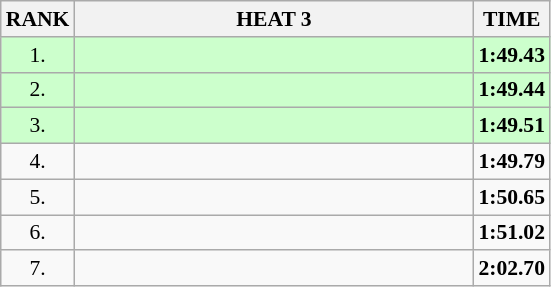<table class="wikitable" style="border-collapse: collapse; font-size: 90%;">
<tr>
<th>RANK</th>
<th align="left" style="width: 18em">HEAT 3</th>
<th>TIME</th>
</tr>
<tr style="background:#ccffcc;">
<td align="center">1.</td>
<td></td>
<td align="center"><strong>1:49.43</strong></td>
</tr>
<tr style="background:#ccffcc;">
<td align="center">2.</td>
<td></td>
<td align="center"><strong>1:49.44</strong></td>
</tr>
<tr style="background:#ccffcc;">
<td align="center">3.</td>
<td></td>
<td align="center"><strong>1:49.51</strong></td>
</tr>
<tr>
<td align="center">4.</td>
<td></td>
<td align="center"><strong>1:49.79</strong></td>
</tr>
<tr>
<td align="center">5.</td>
<td></td>
<td align="center"><strong>1:50.65</strong></td>
</tr>
<tr>
<td align="center">6.</td>
<td></td>
<td align="center"><strong>1:51.02</strong></td>
</tr>
<tr>
<td align="center">7.</td>
<td></td>
<td align="center"><strong>2:02.70</strong></td>
</tr>
</table>
